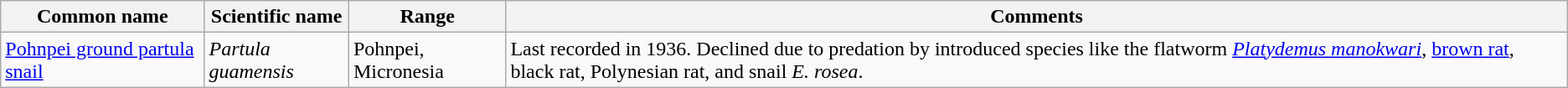<table class="wikitable sortable">
<tr>
<th>Common name</th>
<th>Scientific name</th>
<th>Range</th>
<th class="unsortable">Comments</th>
</tr>
<tr>
<td><a href='#'>Pohnpei ground partula snail</a></td>
<td><em>Partula guamensis</em></td>
<td>Pohnpei, Micronesia</td>
<td>Last recorded in 1936. Declined due to predation by introduced species like the flatworm <em><a href='#'>Platydemus manokwari</a></em>, <a href='#'>brown rat</a>, black rat, Polynesian rat, and snail <em>E. rosea</em>.</td>
</tr>
</table>
